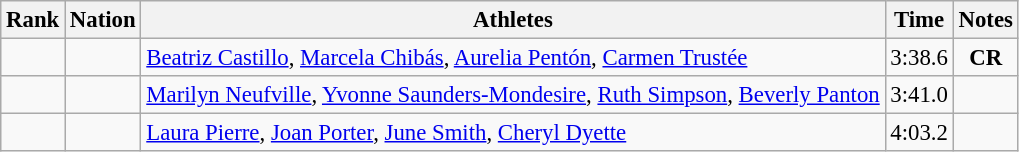<table class="wikitable sortable" style="text-align:center;font-size:95%">
<tr>
<th>Rank</th>
<th>Nation</th>
<th>Athletes</th>
<th>Time</th>
<th>Notes</th>
</tr>
<tr>
<td></td>
<td align=left></td>
<td align=left><a href='#'>Beatriz Castillo</a>, <a href='#'>Marcela Chibás</a>, <a href='#'>Aurelia Pentón</a>, <a href='#'>Carmen Trustée</a></td>
<td>3:38.6</td>
<td><strong>CR</strong></td>
</tr>
<tr>
<td></td>
<td align=left></td>
<td align=left><a href='#'>Marilyn Neufville</a>, <a href='#'>Yvonne Saunders-Mondesire</a>, <a href='#'>Ruth Simpson</a>, <a href='#'>Beverly Panton</a></td>
<td>3:41.0</td>
<td></td>
</tr>
<tr>
<td></td>
<td align=left></td>
<td align=left><a href='#'>Laura Pierre</a>, <a href='#'>Joan Porter</a>, <a href='#'>June Smith</a>, <a href='#'>Cheryl Dyette</a></td>
<td>4:03.2</td>
<td></td>
</tr>
</table>
